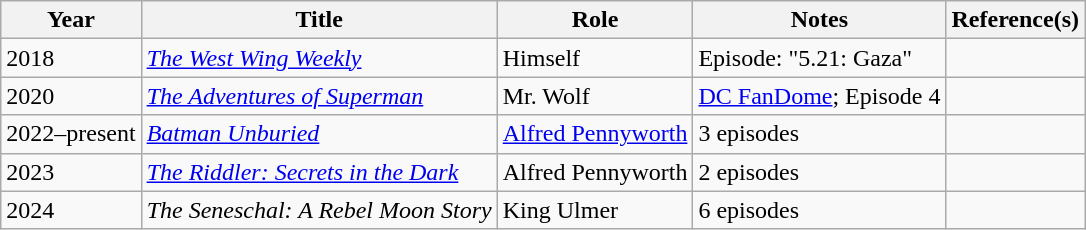<table class="wikitable sortable">
<tr>
<th>Year</th>
<th>Title</th>
<th>Role</th>
<th>Notes</th>
<th class="unsortable">Reference(s)</th>
</tr>
<tr>
<td>2018</td>
<td data-sort-value="West Wing Weekly, The"><em><a href='#'>The West Wing Weekly</a></em></td>
<td>Himself</td>
<td>Episode: "5.21: Gaza"</td>
<td></td>
</tr>
<tr>
<td>2020</td>
<td data-sort-value="Adventures of Superman, The"><em><a href='#'>The Adventures of Superman</a></em></td>
<td>Mr. Wolf</td>
<td><a href='#'>DC FanDome</a>; Episode 4</td>
<td></td>
</tr>
<tr>
<td>2022–present</td>
<td><em><a href='#'>Batman Unburied</a></em></td>
<td><a href='#'>Alfred Pennyworth</a></td>
<td>3 episodes</td>
<td></td>
</tr>
<tr>
<td>2023</td>
<td><em><a href='#'>The Riddler: Secrets in the Dark</a></em></td>
<td>Alfred Pennyworth</td>
<td>2 episodes</td>
<td></td>
</tr>
<tr>
<td>2024</td>
<td data-sort-value="Seneschal: A Rebel Moon Story, The"><em>The Seneschal: A Rebel Moon Story</em></td>
<td>King Ulmer</td>
<td>6 episodes</td>
<td></td>
</tr>
</table>
